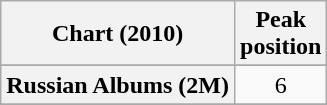<table class="wikitable sortable plainrowheaders">
<tr>
<th>Chart (2010)</th>
<th>Peak<br>position</th>
</tr>
<tr>
</tr>
<tr>
</tr>
<tr>
</tr>
<tr>
</tr>
<tr>
</tr>
<tr>
</tr>
<tr>
</tr>
<tr>
</tr>
<tr>
</tr>
<tr>
</tr>
<tr>
</tr>
<tr>
</tr>
<tr>
</tr>
<tr>
</tr>
<tr>
</tr>
<tr>
<th scope="row">Russian Albums (2M)</th>
<td style="text-align:center;">6</td>
</tr>
<tr>
</tr>
<tr>
</tr>
<tr>
</tr>
<tr>
</tr>
<tr>
</tr>
<tr>
</tr>
<tr>
</tr>
<tr>
</tr>
</table>
